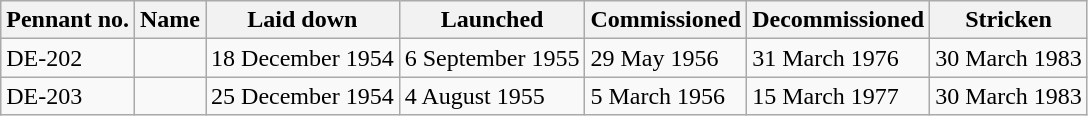<table class="wikitable">
<tr>
<th>Pennant no.</th>
<th>Name</th>
<th>Laid down</th>
<th>Launched</th>
<th>Commissioned</th>
<th>Decommissioned</th>
<th>Stricken</th>
</tr>
<tr>
<td>DE-202</td>
<td></td>
<td>18 December 1954</td>
<td>6 September 1955</td>
<td>29 May 1956</td>
<td>31 March 1976</td>
<td>30 March 1983</td>
</tr>
<tr>
<td>DE-203</td>
<td></td>
<td>25 December 1954</td>
<td>4 August 1955</td>
<td>5 March 1956</td>
<td>15 March 1977</td>
<td>30 March 1983</td>
</tr>
</table>
